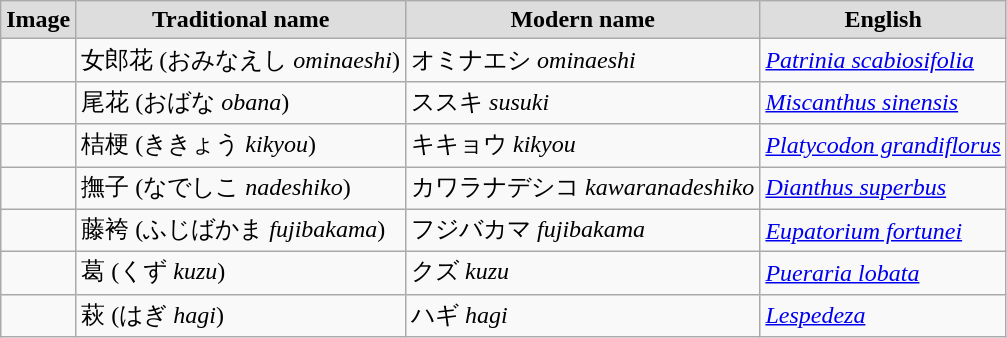<table class="wikitable"|>
<tr>
<th style="background:#DDD;">Image</th>
<th style="background:#DDD;">Traditional name</th>
<th style="background:#DDD;">Modern name</th>
<th style="background:#DDD;">English</th>
</tr>
<tr>
<td></td>
<td lang=ja>女郎花 (おみなえし <em>ominaeshi</em>)</td>
<td lang=ja>オミナエシ <em>ominaeshi</em></td>
<td><em><a href='#'>Patrinia scabiosifolia</a></em></td>
</tr>
<tr>
<td></td>
<td lang=ja>尾花 (おばな <em>obana</em>)</td>
<td lang=ja>ススキ <em>susuki</em></td>
<td><em><a href='#'>Miscanthus sinensis</a></em></td>
</tr>
<tr>
<td></td>
<td lang=ja>桔梗 (ききょう <em>kikyou</em>)</td>
<td lang=ja>キキョウ <em>kikyou</em></td>
<td><em><a href='#'>Platycodon grandiflorus</a></em></td>
</tr>
<tr>
<td></td>
<td lang=ja>撫子 (なでしこ <em>nadeshiko</em>)</td>
<td lang=ja>カワラナデシコ <em>kawaranadeshiko</em></td>
<td><em><a href='#'>Dianthus superbus</a></em></td>
</tr>
<tr>
<td></td>
<td lang=ja>藤袴 (ふじばかま <em>fujibakama</em>)</td>
<td lang=ja>フジバカマ <em>fujibakama</em></td>
<td><em><a href='#'>Eupatorium fortunei</a></em></td>
</tr>
<tr>
<td></td>
<td lang=ja>葛 (くず <em>kuzu</em>)</td>
<td lang=ja>クズ <em>kuzu</em></td>
<td><em><a href='#'>Pueraria lobata</a></em></td>
</tr>
<tr>
<td></td>
<td lang=ja>萩 (はぎ <em>hagi</em>)</td>
<td lang=ja>ハギ <em>hagi</em></td>
<td><em><a href='#'>Lespedeza</a></em></td>
</tr>
</table>
